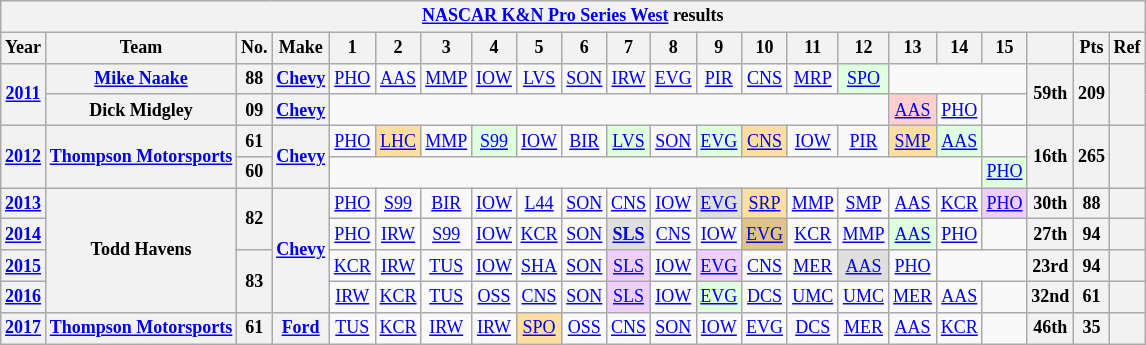<table class="wikitable" style="text-align:center; font-size:75%">
<tr>
<th colspan=23><a href='#'>NASCAR K&N Pro Series West</a> results</th>
</tr>
<tr>
<th>Year</th>
<th>Team</th>
<th>No.</th>
<th>Make</th>
<th>1</th>
<th>2</th>
<th>3</th>
<th>4</th>
<th>5</th>
<th>6</th>
<th>7</th>
<th>8</th>
<th>9</th>
<th>10</th>
<th>11</th>
<th>12</th>
<th>13</th>
<th>14</th>
<th>15</th>
<th></th>
<th>Pts</th>
<th>Ref</th>
</tr>
<tr>
<th rowspan=2><a href='#'>2011</a></th>
<th><a href='#'>Mike Naake</a></th>
<th>88</th>
<th><a href='#'>Chevy</a></th>
<td><a href='#'>PHO</a></td>
<td><a href='#'>AAS</a></td>
<td><a href='#'>MMP</a></td>
<td><a href='#'>IOW</a></td>
<td><a href='#'>LVS</a></td>
<td><a href='#'>SON</a></td>
<td><a href='#'>IRW</a></td>
<td><a href='#'>EVG</a></td>
<td><a href='#'>PIR</a></td>
<td><a href='#'>CNS</a></td>
<td><a href='#'>MRP</a></td>
<td style="background:#DFFFDF;"><a href='#'>SPO</a><br></td>
<td colspan=3></td>
<th rowspan=2>59th</th>
<th rowspan=2>209</th>
<th rowspan=2></th>
</tr>
<tr>
<th>Dick Midgley</th>
<th>09</th>
<th><a href='#'>Chevy</a></th>
<td colspan=12></td>
<td style="background:#FFCFCF;"><a href='#'>AAS</a><br></td>
<td><a href='#'>PHO</a></td>
<td></td>
</tr>
<tr>
<th rowspan=2><a href='#'>2012</a></th>
<th rowspan=2><a href='#'>Thompson Motorsports</a></th>
<th>61</th>
<th rowspan=2><a href='#'>Chevy</a></th>
<td><a href='#'>PHO</a></td>
<td style="background:#FFDF9F;"><a href='#'>LHC</a><br></td>
<td><a href='#'>MMP</a></td>
<td style="background:#DFFFDF;"><a href='#'>S99</a><br></td>
<td><a href='#'>IOW</a></td>
<td><a href='#'>BIR</a></td>
<td style="background:#DFFFDF;"><a href='#'>LVS</a><br></td>
<td><a href='#'>SON</a></td>
<td style="background:#DFFFDF;"><a href='#'>EVG</a><br></td>
<td style="background:#FFDF9F;"><a href='#'>CNS</a><br></td>
<td><a href='#'>IOW</a></td>
<td><a href='#'>PIR</a></td>
<td style="background:#FFDF9F;"><a href='#'>SMP</a><br></td>
<td style="background:#DFFFDF;"><a href='#'>AAS</a><br></td>
<td></td>
<th rowspan=2>16th</th>
<th rowspan=2>265</th>
<th rowspan=2></th>
</tr>
<tr>
<th>60</th>
<td colspan=14></td>
<td style="background:#DFFFDF;"><a href='#'>PHO</a><br></td>
</tr>
<tr>
<th><a href='#'>2013</a></th>
<th rowspan=4>Todd Havens</th>
<th rowspan=2>82</th>
<th rowspan=4><a href='#'>Chevy</a></th>
<td><a href='#'>PHO</a></td>
<td><a href='#'>S99</a></td>
<td><a href='#'>BIR</a></td>
<td><a href='#'>IOW</a></td>
<td><a href='#'>L44</a></td>
<td><a href='#'>SON</a></td>
<td><a href='#'>CNS</a></td>
<td><a href='#'>IOW</a></td>
<td style="background:#DFDFDF;"><a href='#'>EVG</a><br></td>
<td style="background:#FFDF9F;"><a href='#'>SRP</a><br></td>
<td><a href='#'>MMP</a></td>
<td><a href='#'>SMP</a></td>
<td><a href='#'>AAS</a></td>
<td><a href='#'>KCR</a></td>
<td style="background:#EFCFFF;"><a href='#'>PHO</a><br></td>
<th>30th</th>
<th>88</th>
<th></th>
</tr>
<tr>
<th><a href='#'>2014</a></th>
<td><a href='#'>PHO</a></td>
<td><a href='#'>IRW</a></td>
<td><a href='#'>S99</a></td>
<td><a href='#'>IOW</a></td>
<td><a href='#'>KCR</a></td>
<td><a href='#'>SON</a></td>
<td style="background:#DFDFDF;"><strong><a href='#'>SLS</a></strong><br></td>
<td><a href='#'>CNS</a></td>
<td><a href='#'>IOW</a></td>
<td style="background:#DFC484;"><a href='#'>EVG</a><br></td>
<td><a href='#'>KCR</a></td>
<td><a href='#'>MMP</a></td>
<td style="background:#DFFFDF;"><a href='#'>AAS</a><br></td>
<td><a href='#'>PHO</a></td>
<td></td>
<th>27th</th>
<th>94</th>
<th></th>
</tr>
<tr>
<th><a href='#'>2015</a></th>
<th rowspan=2>83</th>
<td><a href='#'>KCR</a></td>
<td><a href='#'>IRW</a></td>
<td><a href='#'>TUS</a></td>
<td><a href='#'>IOW</a></td>
<td><a href='#'>SHA</a></td>
<td><a href='#'>SON</a></td>
<td style="background:#EFCFFF;"><a href='#'>SLS</a><br></td>
<td><a href='#'>IOW</a></td>
<td style="background:#EFCFFF;"><a href='#'>EVG</a><br></td>
<td><a href='#'>CNS</a></td>
<td><a href='#'>MER</a></td>
<td style="background:#DFDFDF;"><a href='#'>AAS</a><br></td>
<td><a href='#'>PHO</a></td>
<td colspan=2></td>
<th>23rd</th>
<th>94</th>
<th></th>
</tr>
<tr>
<th><a href='#'>2016</a></th>
<td><a href='#'>IRW</a></td>
<td><a href='#'>KCR</a></td>
<td><a href='#'>TUS</a></td>
<td><a href='#'>OSS</a></td>
<td><a href='#'>CNS</a></td>
<td><a href='#'>SON</a></td>
<td style="background:#EFCFFF;"><a href='#'>SLS</a><br></td>
<td><a href='#'>IOW</a></td>
<td style="background:#DFFFDF;"><a href='#'>EVG</a><br></td>
<td><a href='#'>DCS</a></td>
<td><a href='#'>UMC</a></td>
<td><a href='#'>UMC</a></td>
<td><a href='#'>MER</a></td>
<td><a href='#'>AAS</a></td>
<td></td>
<th>32nd</th>
<th>61</th>
<th></th>
</tr>
<tr>
<th><a href='#'>2017</a></th>
<th><a href='#'>Thompson Motorsports</a></th>
<th>61</th>
<th><a href='#'>Ford</a></th>
<td><a href='#'>TUS</a></td>
<td><a href='#'>KCR</a></td>
<td><a href='#'>IRW</a></td>
<td><a href='#'>IRW</a></td>
<td style="background:#FFDF9F;"><a href='#'>SPO</a><br></td>
<td><a href='#'>OSS</a></td>
<td><a href='#'>CNS</a></td>
<td><a href='#'>SON</a></td>
<td><a href='#'>IOW</a></td>
<td><a href='#'>EVG</a></td>
<td><a href='#'>DCS</a></td>
<td><a href='#'>MER</a></td>
<td><a href='#'>AAS</a></td>
<td><a href='#'>KCR</a></td>
<td></td>
<th>46th</th>
<th>35</th>
<th></th>
</tr>
</table>
